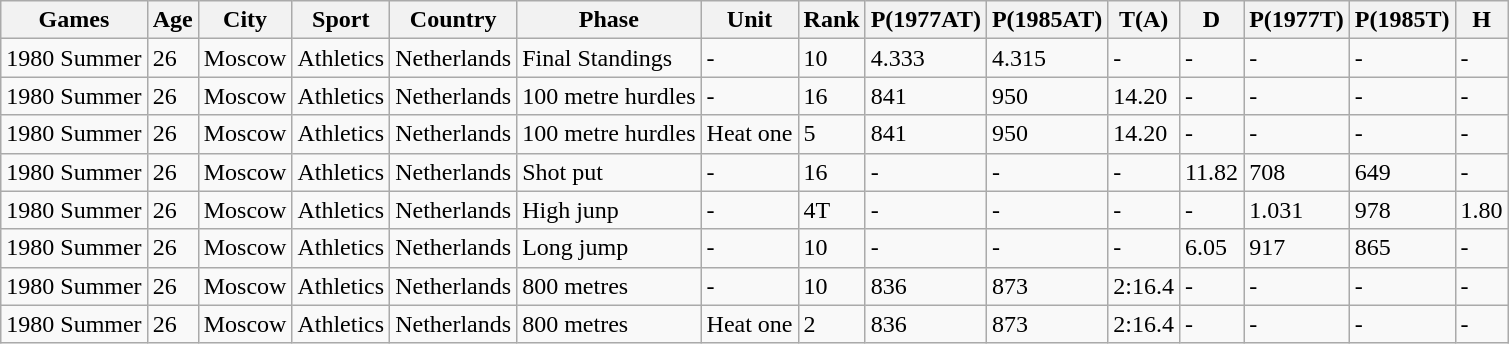<table class="wikitable">
<tr>
<th>Games</th>
<th>Age</th>
<th>City</th>
<th>Sport</th>
<th>Country</th>
<th>Phase</th>
<th>Unit</th>
<th>Rank</th>
<th>P(1977AT)</th>
<th>P(1985AT)</th>
<th>T(A)</th>
<th>D</th>
<th>P(1977T)</th>
<th>P(1985T)</th>
<th>H</th>
</tr>
<tr>
<td>1980 Summer</td>
<td>26</td>
<td>Moscow</td>
<td>Athletics</td>
<td>Netherlands</td>
<td>Final Standings</td>
<td>-</td>
<td>10</td>
<td>4.333</td>
<td>4.315</td>
<td>-</td>
<td>-</td>
<td>-</td>
<td>-</td>
<td>-</td>
</tr>
<tr>
<td>1980 Summer</td>
<td>26</td>
<td>Moscow</td>
<td>Athletics</td>
<td>Netherlands</td>
<td>100 metre hurdles</td>
<td>-</td>
<td>16</td>
<td>841</td>
<td>950</td>
<td>14.20</td>
<td>-</td>
<td>-</td>
<td>-</td>
<td>-</td>
</tr>
<tr>
<td>1980 Summer</td>
<td>26</td>
<td>Moscow</td>
<td>Athletics</td>
<td>Netherlands</td>
<td>100 metre hurdles</td>
<td>Heat one</td>
<td>5</td>
<td>841</td>
<td>950</td>
<td>14.20</td>
<td>-</td>
<td>-</td>
<td>-</td>
<td>-</td>
</tr>
<tr>
<td>1980 Summer</td>
<td>26</td>
<td>Moscow</td>
<td>Athletics</td>
<td>Netherlands</td>
<td>Shot put</td>
<td>-</td>
<td>16</td>
<td>-</td>
<td>-</td>
<td>-</td>
<td>11.82</td>
<td>708</td>
<td>649</td>
<td>-</td>
</tr>
<tr>
<td>1980 Summer</td>
<td>26</td>
<td>Moscow</td>
<td>Athletics</td>
<td>Netherlands</td>
<td>High junp</td>
<td>-</td>
<td>4T</td>
<td>-</td>
<td>-</td>
<td>-</td>
<td>-</td>
<td>1.031</td>
<td>978</td>
<td>1.80</td>
</tr>
<tr>
<td>1980 Summer</td>
<td>26</td>
<td>Moscow</td>
<td>Athletics</td>
<td>Netherlands</td>
<td>Long jump</td>
<td>-</td>
<td>10</td>
<td>-</td>
<td>-</td>
<td>-</td>
<td>6.05</td>
<td>917</td>
<td>865</td>
<td>-</td>
</tr>
<tr>
<td>1980 Summer</td>
<td>26</td>
<td>Moscow</td>
<td>Athletics</td>
<td>Netherlands</td>
<td>800 metres</td>
<td>-</td>
<td>10</td>
<td>836</td>
<td>873</td>
<td>2:16.4</td>
<td>-</td>
<td>-</td>
<td>-</td>
<td>-</td>
</tr>
<tr>
<td>1980 Summer</td>
<td>26</td>
<td>Moscow</td>
<td>Athletics</td>
<td>Netherlands</td>
<td>800 metres</td>
<td>Heat one</td>
<td>2</td>
<td>836</td>
<td>873</td>
<td>2:16.4</td>
<td>-</td>
<td>-</td>
<td>-</td>
<td>-</td>
</tr>
</table>
